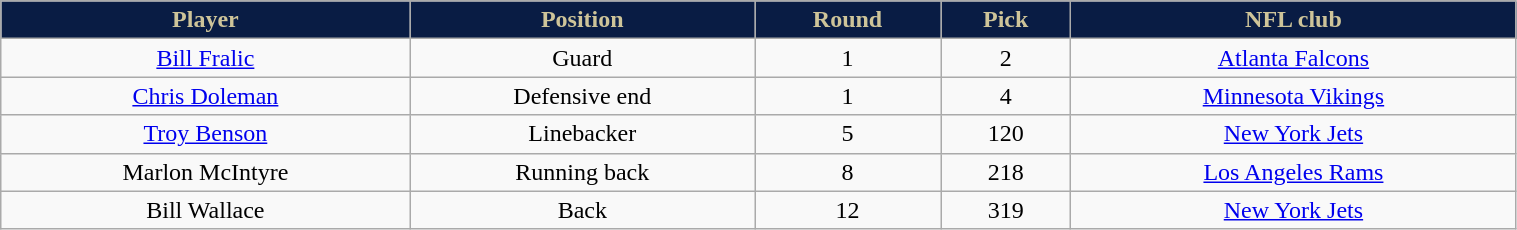<table class="wikitable" style="width:80%;">
<tr style="text-align:center; background:#091c44; color:#cec499;">
<td><strong>Player</strong></td>
<td><strong>Position</strong></td>
<td><strong>Round</strong></td>
<td><strong>Pick</strong></td>
<td><strong>NFL club</strong></td>
</tr>
<tr style="text-align:center;" bgcolor="">
<td><a href='#'>Bill Fralic</a></td>
<td>Guard</td>
<td>1</td>
<td>2</td>
<td><a href='#'>Atlanta Falcons</a></td>
</tr>
<tr style="text-align:center;" bgcolor="">
<td><a href='#'>Chris Doleman</a></td>
<td>Defensive end</td>
<td>1</td>
<td>4</td>
<td><a href='#'>Minnesota Vikings</a></td>
</tr>
<tr style="text-align:center;" bgcolor="">
<td><a href='#'>Troy Benson</a></td>
<td>Linebacker</td>
<td>5</td>
<td>120</td>
<td><a href='#'>New York Jets</a></td>
</tr>
<tr style="text-align:center;" bgcolor="">
<td>Marlon McIntyre</td>
<td>Running back</td>
<td>8</td>
<td>218</td>
<td><a href='#'>Los Angeles Rams</a></td>
</tr>
<tr style="text-align:center;" bgcolor="">
<td>Bill Wallace</td>
<td>Back</td>
<td>12</td>
<td>319</td>
<td><a href='#'>New York Jets</a></td>
</tr>
</table>
